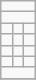<table class="wikitable" style="margin:1em auto; text-align:center;">
<tr>
<td colspan="4"></td>
</tr>
<tr>
<td colspan="4"></td>
</tr>
<tr>
<td></td>
<td></td>
<td></td>
</tr>
<tr>
<td></td>
<td></td>
<td></td>
</tr>
<tr>
<td></td>
<td></td>
<td></td>
</tr>
<tr>
<td></td>
<td></td>
<td></td>
</tr>
<tr>
<td colspan="4"></td>
</tr>
<tr>
</tr>
</table>
